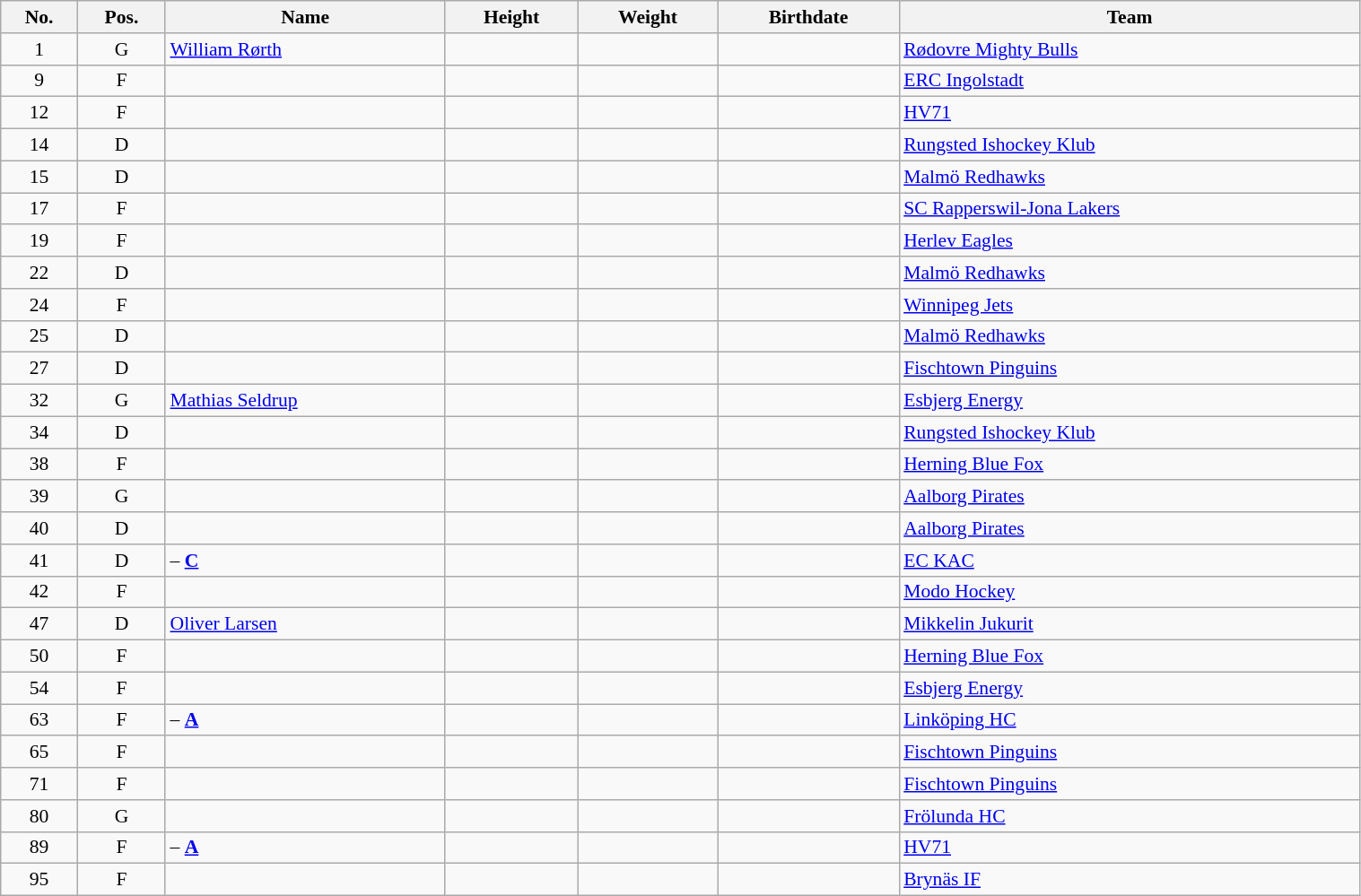<table width="80%" class="wikitable sortable" style="font-size: 90%; text-align: center;">
<tr>
<th>No.</th>
<th>Pos.</th>
<th>Name</th>
<th>Height</th>
<th>Weight</th>
<th>Birthdate</th>
<th>Team</th>
</tr>
<tr>
<td>1</td>
<td>G</td>
<td align=left><a href='#'>William Rørth</a></td>
<td></td>
<td></td>
<td></td>
<td style="text-align:left;"> <a href='#'>Rødovre Mighty Bulls</a></td>
</tr>
<tr>
<td>9</td>
<td>F</td>
<td align=left></td>
<td></td>
<td></td>
<td></td>
<td style="text-align:left;"> <a href='#'>ERC Ingolstadt</a></td>
</tr>
<tr>
<td>12</td>
<td>F</td>
<td align=left></td>
<td></td>
<td></td>
<td></td>
<td style="text-align:left;"> <a href='#'>HV71</a></td>
</tr>
<tr>
<td>14</td>
<td>D</td>
<td align=left></td>
<td></td>
<td></td>
<td></td>
<td style="text-align:left;"> <a href='#'>Rungsted Ishockey Klub</a></td>
</tr>
<tr>
<td>15</td>
<td>D</td>
<td align=left></td>
<td></td>
<td></td>
<td></td>
<td style="text-align:left;"> <a href='#'>Malmö Redhawks</a></td>
</tr>
<tr>
<td>17</td>
<td>F</td>
<td align=left></td>
<td></td>
<td></td>
<td></td>
<td style="text-align:left;"> <a href='#'>SC Rapperswil-Jona Lakers</a></td>
</tr>
<tr>
<td>19</td>
<td>F</td>
<td align=left></td>
<td></td>
<td></td>
<td></td>
<td style="text-align:left;"> <a href='#'>Herlev Eagles</a></td>
</tr>
<tr>
<td>22</td>
<td>D</td>
<td align=left></td>
<td></td>
<td></td>
<td></td>
<td style="text-align:left;"> <a href='#'>Malmö Redhawks</a></td>
</tr>
<tr>
<td>24</td>
<td>F</td>
<td align=left></td>
<td></td>
<td></td>
<td></td>
<td style="text-align:left;"> <a href='#'>Winnipeg Jets</a></td>
</tr>
<tr>
<td>25</td>
<td>D</td>
<td align=left></td>
<td></td>
<td></td>
<td></td>
<td style="text-align:left;"> <a href='#'>Malmö Redhawks</a></td>
</tr>
<tr>
<td>27</td>
<td>D</td>
<td align=left></td>
<td></td>
<td></td>
<td></td>
<td style="text-align:left;"> <a href='#'>Fischtown Pinguins</a></td>
</tr>
<tr>
<td>32</td>
<td>G</td>
<td align=left><a href='#'>Mathias Seldrup</a></td>
<td></td>
<td></td>
<td></td>
<td style="text-align:left;"> <a href='#'>Esbjerg Energy</a></td>
</tr>
<tr>
<td>34</td>
<td>D</td>
<td align=left></td>
<td></td>
<td></td>
<td></td>
<td style="text-align:left;"> <a href='#'>Rungsted Ishockey Klub</a></td>
</tr>
<tr>
<td>38</td>
<td>F</td>
<td align=left></td>
<td></td>
<td></td>
<td></td>
<td style="text-align:left;"> <a href='#'>Herning Blue Fox</a></td>
</tr>
<tr>
<td>39</td>
<td>G</td>
<td align=left></td>
<td></td>
<td></td>
<td></td>
<td style="text-align:left;"> <a href='#'>Aalborg Pirates</a></td>
</tr>
<tr>
<td>40</td>
<td>D</td>
<td align=left></td>
<td></td>
<td></td>
<td></td>
<td style="text-align:left;"> <a href='#'>Aalborg Pirates</a></td>
</tr>
<tr>
<td>41</td>
<td>D</td>
<td align=left> – <strong><a href='#'>C</a></strong></td>
<td></td>
<td></td>
<td></td>
<td style="text-align:left;"> <a href='#'>EC KAC</a></td>
</tr>
<tr>
<td>42</td>
<td>F</td>
<td align=left></td>
<td></td>
<td></td>
<td></td>
<td style="text-align:left;"> <a href='#'>Modo Hockey</a></td>
</tr>
<tr>
<td>47</td>
<td>D</td>
<td align=left><a href='#'>Oliver Larsen</a></td>
<td></td>
<td></td>
<td></td>
<td style="text-align:left;"> <a href='#'>Mikkelin Jukurit</a></td>
</tr>
<tr>
<td>50</td>
<td>F</td>
<td align=left></td>
<td></td>
<td></td>
<td></td>
<td style="text-align:left;"> <a href='#'>Herning Blue Fox</a></td>
</tr>
<tr>
<td>54</td>
<td>F</td>
<td align=left></td>
<td></td>
<td></td>
<td></td>
<td style="text-align:left;"> <a href='#'>Esbjerg Energy</a></td>
</tr>
<tr>
<td>63</td>
<td>F</td>
<td align=left> – <strong><a href='#'>A</a></strong></td>
<td></td>
<td></td>
<td></td>
<td style="text-align:left;"> <a href='#'>Linköping HC</a></td>
</tr>
<tr>
<td>65</td>
<td>F</td>
<td align=left></td>
<td></td>
<td></td>
<td></td>
<td style="text-align:left;"> <a href='#'>Fischtown Pinguins</a></td>
</tr>
<tr>
<td>71</td>
<td>F</td>
<td align=left></td>
<td></td>
<td></td>
<td></td>
<td style="text-align:left;"> <a href='#'>Fischtown Pinguins</a></td>
</tr>
<tr>
<td>80</td>
<td>G</td>
<td align=left></td>
<td></td>
<td></td>
<td></td>
<td style="text-align:left;"> <a href='#'>Frölunda HC</a></td>
</tr>
<tr>
<td>89</td>
<td>F</td>
<td align=left> – <strong><a href='#'>A</a></strong></td>
<td></td>
<td></td>
<td></td>
<td style="text-align:left;"> <a href='#'>HV71</a></td>
</tr>
<tr>
<td>95</td>
<td>F</td>
<td align=left></td>
<td></td>
<td></td>
<td></td>
<td style="text-align:left;"> <a href='#'>Brynäs IF</a></td>
</tr>
</table>
